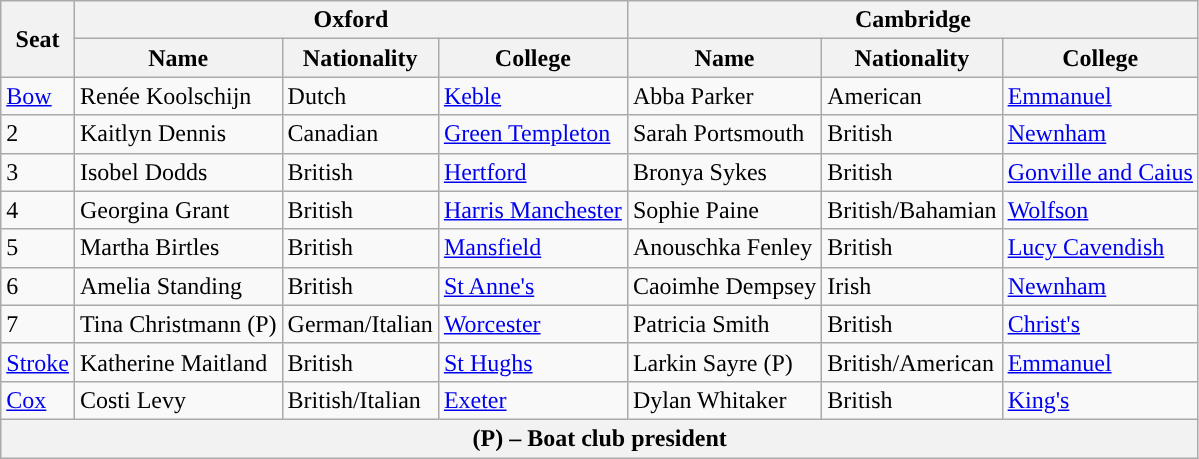<table class="wikitable">
<tr>
<th rowspan="2" scope="col">Seat</th>
<th colspan="3" scope="col">Oxford <br> </th>
<th colspan="3" scope="col">Cambridge <br> </th>
</tr>
<tr>
<th>Name</th>
<th>Nationality</th>
<th>College</th>
<th>Name</th>
<th>Nationality</th>
<th>College</th>
</tr>
<tr>
<td><a href='#'>Bow</a></td>
<td>Renée Koolschijn</td>
<td>Dutch</td>
<td><a href='#'>Keble</a></td>
<td>Abba Parker</td>
<td>American</td>
<td><a href='#'>Emmanuel</a></td>
</tr>
<tr>
<td>2</td>
<td>Kaitlyn Dennis</td>
<td>Canadian</td>
<td><a href='#'>Green Templeton</a></td>
<td>Sarah Portsmouth</td>
<td>British</td>
<td><a href='#'>Newnham</a></td>
</tr>
<tr>
<td>3</td>
<td>Isobel Dodds</td>
<td>British</td>
<td><a href='#'>Hertford</a></td>
<td>Bronya Sykes</td>
<td>British</td>
<td><a href='#'>Gonville and Caius</a></td>
</tr>
<tr>
<td>4</td>
<td>Georgina Grant</td>
<td>British</td>
<td><a href='#'>Harris Manchester</a></td>
<td>Sophie Paine</td>
<td>British/Bahamian</td>
<td><a href='#'>Wolfson</a></td>
</tr>
<tr>
<td>5</td>
<td>Martha Birtles</td>
<td>British</td>
<td><a href='#'>Mansfield</a></td>
<td>Anouschka Fenley</td>
<td>British</td>
<td><a href='#'>Lucy Cavendish</a></td>
</tr>
<tr>
<td>6</td>
<td>Amelia Standing</td>
<td>British</td>
<td><a href='#'>St Anne's</a></td>
<td>Caoimhe Dempsey</td>
<td>Irish</td>
<td><a href='#'>Newnham</a></td>
</tr>
<tr>
<td>7</td>
<td>Tina Christmann (P)</td>
<td>German/Italian</td>
<td><a href='#'>Worcester</a></td>
<td>Patricia Smith</td>
<td>British</td>
<td><a href='#'>Christ's</a></td>
</tr>
<tr>
<td><a href='#'>Stroke</a></td>
<td>Katherine Maitland</td>
<td>British</td>
<td><a href='#'>St Hughs</a></td>
<td>Larkin Sayre (P)</td>
<td>British/American</td>
<td><a href='#'>Emmanuel</a></td>
</tr>
<tr>
<td><a href='#'>Cox</a></td>
<td>Costi Levy</td>
<td>British/Italian</td>
<td><a href='#'>Exeter</a></td>
<td>Dylan Whitaker</td>
<td>British</td>
<td><a href='#'>King's</a></td>
</tr>
<tr>
<th colspan=7>(P) – Boat club president</th>
</tr>
</table>
